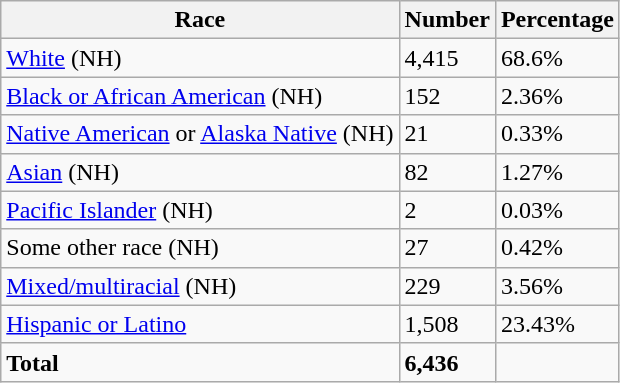<table class="wikitable">
<tr>
<th>Race</th>
<th>Number</th>
<th>Percentage</th>
</tr>
<tr>
<td><a href='#'>White</a> (NH)</td>
<td>4,415</td>
<td>68.6%</td>
</tr>
<tr>
<td><a href='#'>Black or African American</a> (NH)</td>
<td>152</td>
<td>2.36%</td>
</tr>
<tr>
<td><a href='#'>Native American</a> or <a href='#'>Alaska Native</a> (NH)</td>
<td>21</td>
<td>0.33%</td>
</tr>
<tr>
<td><a href='#'>Asian</a> (NH)</td>
<td>82</td>
<td>1.27%</td>
</tr>
<tr>
<td><a href='#'>Pacific Islander</a> (NH)</td>
<td>2</td>
<td>0.03%</td>
</tr>
<tr>
<td>Some other race (NH)</td>
<td>27</td>
<td>0.42%</td>
</tr>
<tr>
<td><a href='#'>Mixed/multiracial</a> (NH)</td>
<td>229</td>
<td>3.56%</td>
</tr>
<tr>
<td><a href='#'>Hispanic or Latino</a></td>
<td>1,508</td>
<td>23.43%</td>
</tr>
<tr>
<td><strong>Total</strong></td>
<td><strong>6,436</strong></td>
<td></td>
</tr>
</table>
